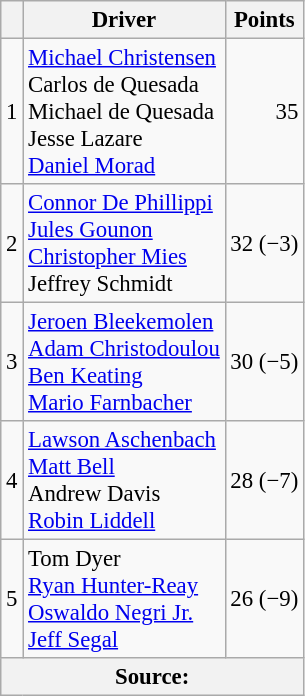<table class="wikitable" style="font-size: 95%;">
<tr>
<th scope="col"></th>
<th scope="col">Driver</th>
<th scope="col">Points</th>
</tr>
<tr>
<td align=center>1</td>
<td> <a href='#'>Michael Christensen</a><br> Carlos de Quesada<br> Michael de Quesada<br> Jesse Lazare<br> <a href='#'>Daniel Morad</a></td>
<td align=right>35</td>
</tr>
<tr>
<td align=center>2</td>
<td> <a href='#'>Connor De Phillippi</a><br> <a href='#'>Jules Gounon</a><br> <a href='#'>Christopher Mies</a><br> Jeffrey Schmidt</td>
<td align=right>32 (−3)</td>
</tr>
<tr>
<td align=center>3</td>
<td> <a href='#'>Jeroen Bleekemolen</a><br> <a href='#'>Adam Christodoulou</a><br> <a href='#'>Ben Keating</a><br> <a href='#'>Mario Farnbacher</a></td>
<td align=right>30 (−5)</td>
</tr>
<tr>
<td align=center>4</td>
<td> <a href='#'>Lawson Aschenbach</a><br> <a href='#'>Matt Bell</a><br> Andrew Davis<br> <a href='#'>Robin Liddell</a></td>
<td align=right>28 (−7)</td>
</tr>
<tr>
<td align=center>5</td>
<td> Tom Dyer<br> <a href='#'>Ryan Hunter-Reay</a><br> <a href='#'>Oswaldo Negri Jr.</a><br> <a href='#'>Jeff Segal</a></td>
<td align=right>26 (−9)</td>
</tr>
<tr>
<th colspan=4>Source:</th>
</tr>
</table>
